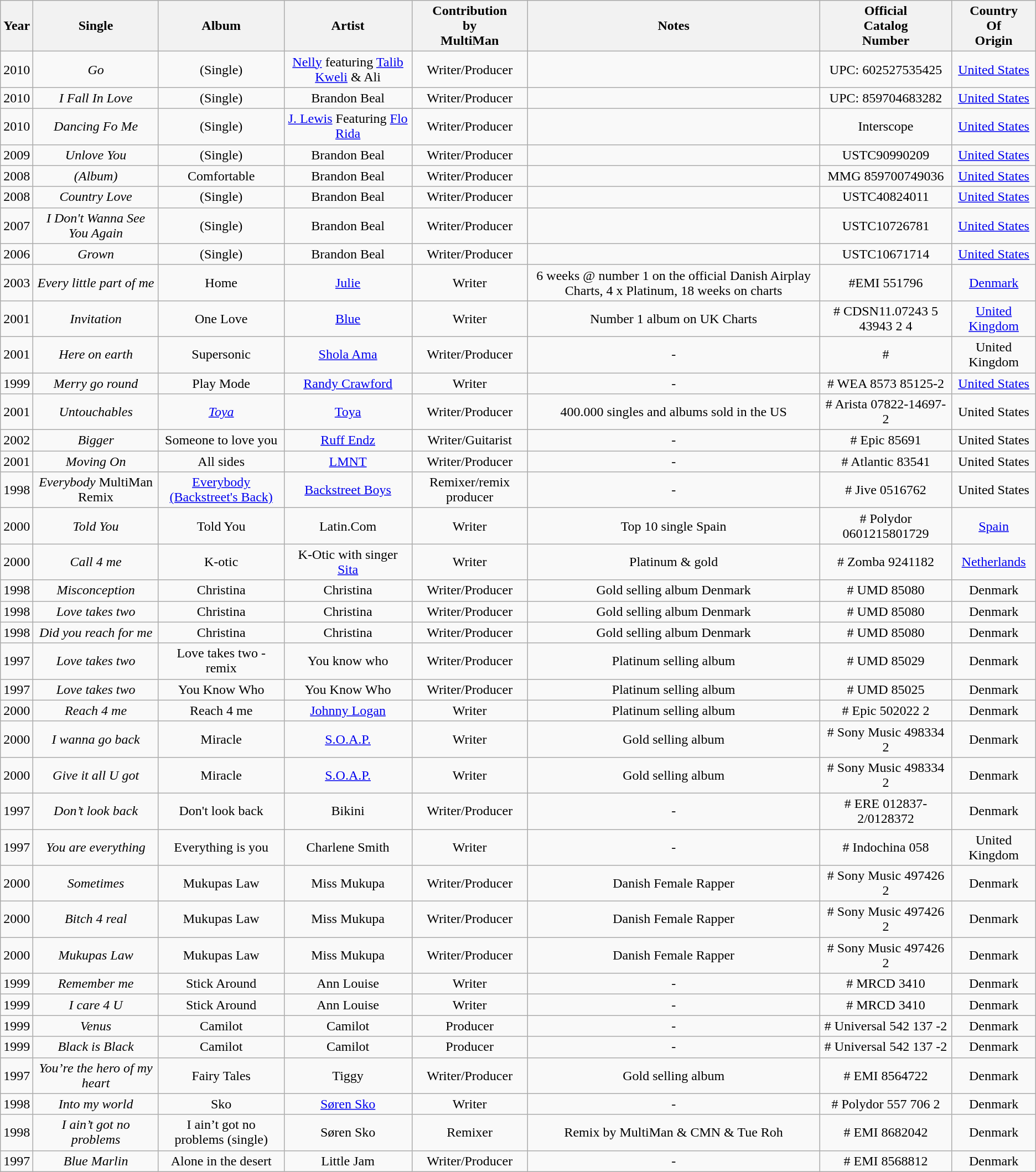<table class="wikitable">
<tr>
<th>Year</th>
<th>Single</th>
<th>Album</th>
<th>Artist</th>
<th>Contribution<br>by<br>MultiMan</th>
<th>Notes</th>
<th>Official<br>Catalog<br>Number</th>
<th>Country<br>Of<br>Origin</th>
</tr>
<tr>
<td align="center">2010</td>
<td align="center"><em>Go</em></td>
<td align="center">(Single)</td>
<td align="center"><a href='#'>Nelly</a> featuring <a href='#'>Talib Kweli</a> & Ali</td>
<td align="center">Writer/Producer</td>
<td align="center"></td>
<td align="center">UPC: 602527535425</td>
<td align="center"><a href='#'>United States</a></td>
</tr>
<tr>
<td align="center">2010</td>
<td align="center"><em>I Fall In Love</em></td>
<td align="center">(Single)</td>
<td align="center">Brandon Beal</td>
<td align="center">Writer/Producer</td>
<td align="center"></td>
<td align="center">UPC: 859704683282</td>
<td align="center"><a href='#'>United States</a></td>
</tr>
<tr>
<td align="center">2010</td>
<td align="center"><em>Dancing Fo Me</em> </td>
<td align="center">(Single)</td>
<td align="center"><a href='#'>J. Lewis</a> Featuring <a href='#'>Flo Rida</a></td>
<td align="center">Writer/Producer</td>
<td align="center"></td>
<td align="center">Interscope</td>
<td align="center"><a href='#'>United States</a></td>
</tr>
<tr>
<td align="center">2009</td>
<td align="center"><em>Unlove You</em></td>
<td align="center">(Single)</td>
<td align="center">Brandon Beal</td>
<td align="center">Writer/Producer</td>
<td align="center"></td>
<td align="center">USTC90990209</td>
<td align="center"><a href='#'>United States</a></td>
</tr>
<tr>
<td align="center">2008</td>
<td align="center"><em>(Album)</em></td>
<td align="center">Comfortable</td>
<td align="center">Brandon Beal</td>
<td align="center">Writer/Producer</td>
<td align="center"></td>
<td align="center">MMG 859700749036</td>
<td align="center"><a href='#'>United States</a></td>
</tr>
<tr>
<td align="center">2008</td>
<td align="center"><em>Country Love</em></td>
<td align="center">(Single)</td>
<td align="center">Brandon Beal</td>
<td align="center">Writer/Producer</td>
<td align="center"></td>
<td align="center">USTC40824011</td>
<td align="center"><a href='#'>United States</a></td>
</tr>
<tr>
<td align="center">2007</td>
<td align="center"><em>I Don't Wanna See You Again</em></td>
<td align="center">(Single)</td>
<td align="center">Brandon Beal</td>
<td align="center">Writer/Producer</td>
<td align="center"></td>
<td align="center">USTC10726781</td>
<td align="center"><a href='#'>United States</a></td>
</tr>
<tr>
<td align="center">2006</td>
<td align="center"><em>Grown</em></td>
<td align="center">(Single)</td>
<td align="center">Brandon Beal</td>
<td align="center">Writer/Producer</td>
<td align="center"></td>
<td align="center">USTC10671714</td>
<td align="center"><a href='#'>United States</a></td>
</tr>
<tr>
<td align="center">2003</td>
<td align="center"><em>Every little part of me</em></td>
<td align="center">Home</td>
<td align="center"><a href='#'>Julie</a></td>
<td align="center">Writer</td>
<td align="center">6 weeks @ number 1 on the official Danish Airplay Charts, 4 x Platinum, 18 weeks on charts</td>
<td align="center">#EMI 551796</td>
<td align="center"><a href='#'>Denmark</a></td>
</tr>
<tr>
<td align="center">2001</td>
<td align="center"><em>Invitation</em></td>
<td align="center">One Love</td>
<td align="center"><a href='#'>Blue</a></td>
<td align="center">Writer</td>
<td align="center">Number 1 album on UK Charts</td>
<td align="center"># CDSN11.07243 5 43943 2 4</td>
<td align="center"><a href='#'>United Kingdom</a></td>
</tr>
<tr>
<td align="center">2001</td>
<td align="center"><em>Here on earth</em></td>
<td align="center">Supersonic</td>
<td align="center"><a href='#'>Shola Ama</a></td>
<td align="center">Writer/Producer</td>
<td align="center">-</td>
<td align="center">#</td>
<td align="center">United Kingdom</td>
</tr>
<tr>
<td align="center">1999</td>
<td align="center"><em>Merry go round</em></td>
<td align="center">Play Mode</td>
<td align="center"><a href='#'>Randy Crawford</a></td>
<td align="center">Writer</td>
<td align="center">-</td>
<td align="center"># WEA 8573 85125-2</td>
<td align="center"><a href='#'>United States</a></td>
</tr>
<tr>
<td align="center">2001</td>
<td align="center"><em>Untouchables</em></td>
<td align="center"><em><a href='#'>Toya</a></em></td>
<td align="center"><a href='#'>Toya</a></td>
<td align="center">Writer/Producer</td>
<td align="center">400.000 singles and albums sold in the US</td>
<td align="center"># Arista 07822-14697-2</td>
<td align="center">United States</td>
</tr>
<tr>
<td align="center">2002</td>
<td align="center"><em>Bigger</em></td>
<td align="center">Someone to love you</td>
<td align="center"><a href='#'>Ruff Endz</a></td>
<td align="center">Writer/Guitarist</td>
<td align="center">-</td>
<td align="center"># Epic 85691</td>
<td align="center">United States</td>
</tr>
<tr>
<td align="center">2001</td>
<td align="center"><em>Moving On</em></td>
<td align="center">All sides</td>
<td align="center"><a href='#'>LMNT</a></td>
<td align="center">Writer/Producer</td>
<td align="center">-</td>
<td align="center"># Atlantic 83541</td>
<td align="center">United States</td>
</tr>
<tr>
<td align="center">1998</td>
<td align="center"><em>Everybody</em> MultiMan Remix </td>
<td align="center"><a href='#'>Everybody (Backstreet's Back)</a></td>
<td align="center"><a href='#'>Backstreet Boys</a></td>
<td align="center">Remixer/remix producer</td>
<td align="center">-</td>
<td align="center"># Jive 0516762</td>
<td align="center">United States</td>
</tr>
<tr>
<td align="center">2000</td>
<td align="center"><em>Told You</em></td>
<td align="center">Told You</td>
<td align="center">Latin.Com</td>
<td align="center">Writer</td>
<td align="center">Top 10 single Spain</td>
<td align="center"># Polydor 0601215801729</td>
<td align="center"><a href='#'>Spain</a></td>
</tr>
<tr>
<td align="center">2000</td>
<td align="center"><em>Call 4 me</em></td>
<td align="center">K-otic</td>
<td align="center">K-Otic with singer <a href='#'>Sita</a></td>
<td align="center">Writer</td>
<td align="center">Platinum & gold</td>
<td align="center"># Zomba 9241182</td>
<td align="center"><a href='#'>Netherlands</a></td>
</tr>
<tr>
<td align="center">1998</td>
<td align="center"><em>Misconception</em></td>
<td align="center">Christina</td>
<td align="center">Christina</td>
<td align="center">Writer/Producer</td>
<td align="center">Gold selling album Denmark</td>
<td align="center"># UMD 85080</td>
<td align="center">Denmark</td>
</tr>
<tr>
<td align="center">1998</td>
<td align="center"><em>Love takes two</em></td>
<td align="center">Christina</td>
<td align="center">Christina</td>
<td align="center">Writer/Producer</td>
<td align="center">Gold selling album Denmark</td>
<td align="center"># UMD 85080</td>
<td align="center">Denmark</td>
</tr>
<tr>
<td align="center">1998</td>
<td align="center"><em>Did you reach for me</em></td>
<td align="center">Christina</td>
<td align="center">Christina</td>
<td align="center">Writer/Producer</td>
<td align="center">Gold selling album Denmark</td>
<td align="center"># UMD 85080</td>
<td align="center">Denmark</td>
</tr>
<tr>
<td align="center">1997</td>
<td align="center"><em>Love takes two</em></td>
<td align="center">Love takes two - remix</td>
<td align="center">You know who</td>
<td align="center">Writer/Producer</td>
<td align="center">Platinum selling album</td>
<td align="center"># UMD 85029</td>
<td align="center">Denmark</td>
</tr>
<tr>
<td align="center">1997</td>
<td align="center"><em>Love takes two</em></td>
<td align="center">You Know Who</td>
<td align="center">You Know Who</td>
<td align="center">Writer/Producer</td>
<td align="center">Platinum selling album</td>
<td align="center"># UMD 85025</td>
<td align="center">Denmark</td>
</tr>
<tr>
<td align="center">2000</td>
<td align="center"><em>Reach 4 me</em></td>
<td align="center">Reach 4 me</td>
<td align="center"><a href='#'>Johnny Logan</a></td>
<td align="center">Writer</td>
<td align="center">Platinum selling album</td>
<td align="center"># Epic 502022 2</td>
<td align="center">Denmark</td>
</tr>
<tr>
<td align="center">2000</td>
<td align="center"><em>I wanna go back</em></td>
<td align="center">Miracle</td>
<td align="center"><a href='#'>S.O.A.P.</a></td>
<td align="center">Writer</td>
<td align="center">Gold selling album</td>
<td align="center"># Sony Music 498334 2</td>
<td align="center">Denmark</td>
</tr>
<tr>
<td align="center">2000</td>
<td align="center"><em>Give it all U got</em></td>
<td align="center">Miracle</td>
<td align="center"><a href='#'>S.O.A.P.</a></td>
<td align="center">Writer</td>
<td align="center">Gold selling album</td>
<td align="center"># Sony Music 498334 2</td>
<td align="center">Denmark</td>
</tr>
<tr>
<td align="center">1997</td>
<td align="center"><em>Don’t look back</em></td>
<td align="center">Don't look back</td>
<td align="center">Bikini</td>
<td align="center">Writer/Producer</td>
<td align="center">-</td>
<td align="center"># ERE 012837-2/0128372</td>
<td align="center">Denmark</td>
</tr>
<tr>
<td align="center">1997</td>
<td align="center"><em>You are everything</em></td>
<td align="center">Everything is you</td>
<td align="center">Charlene Smith</td>
<td align="center">Writer</td>
<td align="center">-</td>
<td align="center"># Indochina 058</td>
<td align="center">United Kingdom</td>
</tr>
<tr>
<td align="center">2000</td>
<td align="center"><em>Sometimes</em></td>
<td align="center">Mukupas Law</td>
<td align="center">Miss Mukupa</td>
<td align="center">Writer/Producer</td>
<td align="center">Danish Female Rapper</td>
<td align="center"># Sony Music 497426 2</td>
<td align="center">Denmark</td>
</tr>
<tr>
<td align="center">2000</td>
<td align="center"><em>Bitch 4 real</em></td>
<td align="center">Mukupas Law</td>
<td align="center">Miss Mukupa</td>
<td align="center">Writer/Producer</td>
<td align="center">Danish Female Rapper</td>
<td align="center"># Sony Music 497426 2</td>
<td align="center">Denmark</td>
</tr>
<tr>
<td align="center">2000</td>
<td align="center"><em>Mukupas Law</em></td>
<td align="center">Mukupas Law</td>
<td align="center">Miss Mukupa</td>
<td align="center">Writer/Producer</td>
<td align="center">Danish Female Rapper</td>
<td align="center"># Sony Music 497426 2</td>
<td align="center">Denmark</td>
</tr>
<tr>
<td align="center">1999</td>
<td align="center"><em>Remember me</em></td>
<td align="center">Stick Around</td>
<td align="center">Ann Louise</td>
<td align="center">Writer</td>
<td align="center">-</td>
<td align="center"># MRCD 3410</td>
<td align="center">Denmark</td>
</tr>
<tr>
<td align="center">1999</td>
<td align="center"><em>I care 4 U</em></td>
<td align="center">Stick Around</td>
<td align="center">Ann Louise</td>
<td align="center">Writer</td>
<td align="center">-</td>
<td align="center"># MRCD 3410</td>
<td align="center">Denmark</td>
</tr>
<tr>
<td align="center">1999</td>
<td align="center"><em>Venus</em></td>
<td align="center">Camilot</td>
<td align="center">Camilot</td>
<td align="center">Producer</td>
<td align="center">-</td>
<td align="center"># Universal 542 137 -2</td>
<td align="center">Denmark</td>
</tr>
<tr>
<td align="center">1999</td>
<td align="center"><em>Black is Black</em></td>
<td align="center">Camilot</td>
<td align="center">Camilot</td>
<td align="center">Producer</td>
<td align="center">-</td>
<td align="center"># Universal 542 137 -2</td>
<td align="center">Denmark</td>
</tr>
<tr>
<td align="center">1997</td>
<td align="center"><em>You’re the hero of my heart</em></td>
<td align="center">Fairy Tales</td>
<td align="center">Tiggy</td>
<td align="center">Writer/Producer</td>
<td align="center">Gold selling album</td>
<td align="center"># EMI 8564722</td>
<td align="center">Denmark</td>
</tr>
<tr>
<td align="center">1998</td>
<td align="center"><em>Into my world</em></td>
<td align="center">Sko</td>
<td align="center"><a href='#'>Søren Sko</a></td>
<td align="center">Writer</td>
<td align="center">-</td>
<td align="center"># Polydor 557 706 2</td>
<td align="center">Denmark</td>
</tr>
<tr>
<td align="center">1998</td>
<td align="center"><em>I ain’t got no problems</em></td>
<td align="center">I ain’t got no problems (single)</td>
<td align="center">Søren Sko</td>
<td align="center">Remixer</td>
<td align="center">Remix by MultiMan & CMN & Tue Roh</td>
<td align="center"># EMI 8682042</td>
<td align="center">Denmark</td>
</tr>
<tr>
<td align="center">1997</td>
<td align="center"><em>Blue Marlin</em></td>
<td align="center">Alone in the desert</td>
<td align="center">Little Jam</td>
<td align="center">Writer/Producer</td>
<td align="center">-</td>
<td align="center"># EMI 8568812</td>
<td align="center">Denmark</td>
</tr>
</table>
